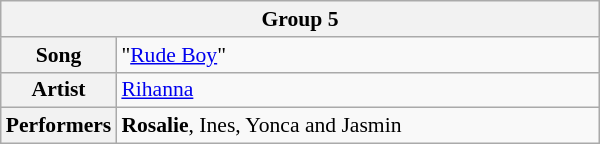<table class="wikitable" style="font-size: 90%" width=400px>
<tr>
<th colspan=2>Group 5</th>
</tr>
<tr>
<th width=10%>Song</th>
<td>"<a href='#'>Rude Boy</a>"</td>
</tr>
<tr>
<th width=10%>Artist</th>
<td><a href='#'>Rihanna</a></td>
</tr>
<tr>
<th width=10%>Performers</th>
<td><strong>Rosalie</strong>, Ines, Yonca and Jasmin</td>
</tr>
</table>
